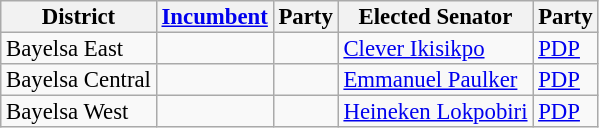<table class="sortable wikitable" style="font-size:95%;line-height:14px;">
<tr>
<th class="unsortable">District</th>
<th class="unsortable"><a href='#'>Incumbent</a></th>
<th>Party</th>
<th class="unsortable">Elected Senator</th>
<th>Party</th>
</tr>
<tr>
<td>Bayelsa East</td>
<td></td>
<td></td>
<td><a href='#'>Clever Ikisikpo</a></td>
<td><a href='#'>PDP</a></td>
</tr>
<tr>
<td>Bayelsa Central</td>
<td></td>
<td></td>
<td><a href='#'>Emmanuel Paulker</a></td>
<td><a href='#'>PDP</a></td>
</tr>
<tr>
<td>Bayelsa West</td>
<td></td>
<td></td>
<td><a href='#'>Heineken Lokpobiri</a></td>
<td><a href='#'>PDP</a></td>
</tr>
</table>
